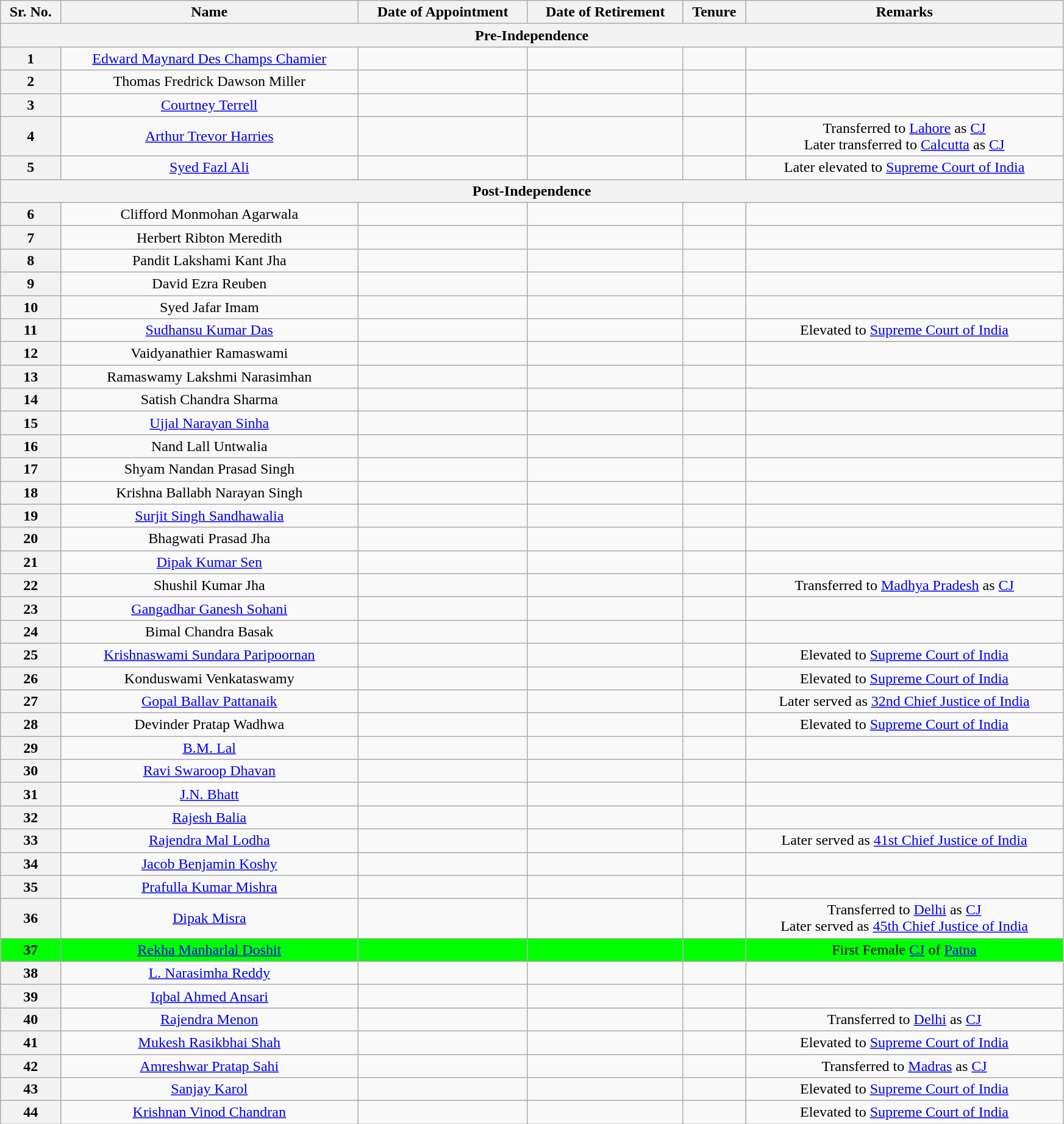<table class="wikitable sortable" style="text-align:center" width="92%">
<tr>
<th>Sr. No.</th>
<th>Name</th>
<th>Date of Appointment</th>
<th>Date of Retirement</th>
<th>Tenure</th>
<th>Remarks</th>
</tr>
<tr>
<th colspan="6">Pre-Independence</th>
</tr>
<tr>
<th>1</th>
<td><a href='#'>Edward Maynard Des Champs Chamier</a></td>
<td></td>
<td></td>
<td></td>
<td></td>
</tr>
<tr>
<th>2</th>
<td>Thomas Fredrick Dawson Miller</td>
<td></td>
<td></td>
<td></td>
<td></td>
</tr>
<tr>
<th>3</th>
<td><a href='#'>Courtney Terrell</a></td>
<td></td>
<td></td>
<td></td>
<td></td>
</tr>
<tr>
<th>4</th>
<td><a href='#'>Arthur Trevor Harries</a></td>
<td></td>
<td></td>
<td></td>
<td>Transferred to <a href='#'>Lahore</a> as <a href='#'>CJ</a> <br> Later transferred to <a href='#'>Calcutta</a> as <a href='#'>CJ</a></td>
</tr>
<tr>
<th>5</th>
<td><a href='#'>Syed Fazl Ali</a></td>
<td></td>
<td></td>
<td></td>
<td>Later elevated to <a href='#'>Supreme Court of India</a></td>
</tr>
<tr>
<th colspan="6">Post-Independence</th>
</tr>
<tr>
<th>6</th>
<td>Clifford Monmohan Agarwala</td>
<td></td>
<td></td>
<td></td>
<td></td>
</tr>
<tr>
<th>7</th>
<td>Herbert Ribton Meredith</td>
<td></td>
<td></td>
<td></td>
<td></td>
</tr>
<tr>
<th>8</th>
<td>Pandit Lakshami Kant Jha</td>
<td></td>
<td></td>
<td></td>
<td></td>
</tr>
<tr>
<th>9</th>
<td>David Ezra Reuben</td>
<td></td>
<td></td>
<td></td>
<td></td>
</tr>
<tr>
<th>10</th>
<td>Syed Jafar Imam</td>
<td></td>
<td></td>
<td></td>
<td></td>
</tr>
<tr>
<th>11</th>
<td><a href='#'>Sudhansu Kumar Das</a></td>
<td></td>
<td></td>
<td></td>
<td>Elevated to <a href='#'>Supreme Court of India</a></td>
</tr>
<tr>
<th>12</th>
<td>Vaidyanathier Ramaswami</td>
<td></td>
<td></td>
<td></td>
<td></td>
</tr>
<tr>
<th>13</th>
<td>Ramaswamy Lakshmi Narasimhan</td>
<td></td>
<td></td>
<td></td>
<td></td>
</tr>
<tr>
<th>14</th>
<td>Satish Chandra Sharma</td>
<td></td>
<td></td>
<td></td>
<td></td>
</tr>
<tr>
<th>15</th>
<td><a href='#'>Ujjal Narayan Sinha</a></td>
<td></td>
<td></td>
<td></td>
<td></td>
</tr>
<tr>
<th>16</th>
<td>Nand Lall Untwalia</td>
<td></td>
<td></td>
<td></td>
<td></td>
</tr>
<tr>
<th>17</th>
<td>Shyam Nandan Prasad Singh</td>
<td></td>
<td></td>
<td></td>
<td></td>
</tr>
<tr>
<th>18</th>
<td>Krishna Ballabh Narayan Singh</td>
<td></td>
<td></td>
<td></td>
<td></td>
</tr>
<tr>
<th>19</th>
<td><a href='#'>Surjit Singh Sandhawalia</a></td>
<td></td>
<td></td>
<td></td>
<td></td>
</tr>
<tr>
<th>20</th>
<td>Bhagwati Prasad Jha</td>
<td></td>
<td></td>
<td></td>
<td></td>
</tr>
<tr>
<th>21</th>
<td><a href='#'>Dipak Kumar Sen</a></td>
<td></td>
<td></td>
<td></td>
<td></td>
</tr>
<tr>
<th>22</th>
<td>Shushil Kumar Jha</td>
<td></td>
<td></td>
<td></td>
<td>Transferred to <a href='#'>Madhya Pradesh</a> as <a href='#'>CJ</a></td>
</tr>
<tr>
<th>23</th>
<td><a href='#'>Gangadhar Ganesh Sohani</a></td>
<td></td>
<td></td>
<td></td>
<td></td>
</tr>
<tr>
<th>24</th>
<td>Bimal Chandra Basak</td>
<td></td>
<td></td>
<td></td>
<td></td>
</tr>
<tr>
<th>25</th>
<td><a href='#'>Krishnaswami Sundara Paripoornan</a></td>
<td></td>
<td></td>
<td></td>
<td>Elevated to <a href='#'>Supreme Court of India</a></td>
</tr>
<tr>
<th>26</th>
<td>Konduswami Venkataswamy</td>
<td></td>
<td></td>
<td></td>
<td>Elevated to <a href='#'>Supreme Court of India</a></td>
</tr>
<tr>
<th>27</th>
<td><a href='#'>Gopal Ballav Pattanaik</a></td>
<td></td>
<td></td>
<td></td>
<td>Later served as <a href='#'>32nd Chief Justice of India</a></td>
</tr>
<tr>
<th>28</th>
<td>Devinder Pratap Wadhwa</td>
<td></td>
<td></td>
<td></td>
<td>Elevated to <a href='#'>Supreme Court of India</a></td>
</tr>
<tr>
<th>29</th>
<td><a href='#'>B.M. Lal</a></td>
<td></td>
<td></td>
<td></td>
<td></td>
</tr>
<tr>
<th>30</th>
<td><a href='#'>Ravi Swaroop Dhavan</a></td>
<td></td>
<td></td>
<td></td>
<td></td>
</tr>
<tr>
<th>31</th>
<td><a href='#'>J.N. Bhatt</a></td>
<td></td>
<td></td>
<td></td>
<td></td>
</tr>
<tr>
<th>32</th>
<td><a href='#'>Rajesh Balia</a></td>
<td></td>
<td></td>
<td></td>
<td></td>
</tr>
<tr>
<th>33</th>
<td><a href='#'>Rajendra Mal Lodha</a></td>
<td></td>
<td></td>
<td></td>
<td>Later served as <a href='#'>41st Chief Justice of India</a></td>
</tr>
<tr>
<th>34</th>
<td><a href='#'>Jacob Benjamin Koshy</a></td>
<td></td>
<td></td>
<td></td>
<td></td>
</tr>
<tr>
<th>35</th>
<td><a href='#'>Prafulla Kumar Mishra</a></td>
<td></td>
<td></td>
<td></td>
<td></td>
</tr>
<tr>
<th>36</th>
<td><a href='#'>Dipak Misra</a></td>
<td></td>
<td></td>
<td></td>
<td>Transferred to <a href='#'>Delhi</a> as <a href='#'>CJ</a> <br>Later served as <a href='#'>45th Chief Justice of India</a></td>
</tr>
<tr>
<th style="background:lime;">37</th>
<td style="background:lime;"><a href='#'>Rekha Manharlal Doshit</a></td>
<td style="background:lime;"></td>
<td style="background:lime;"></td>
<td style="background:lime;"></td>
<td style="background:lime;">First Female <a href='#'>CJ</a> of <a href='#'>Patna</a></td>
</tr>
<tr>
<th>38</th>
<td><a href='#'>L. Narasimha Reddy</a></td>
<td></td>
<td></td>
<td></td>
<td></td>
</tr>
<tr>
<th>39</th>
<td><a href='#'>Iqbal Ahmed Ansari</a></td>
<td></td>
<td></td>
<td></td>
<td></td>
</tr>
<tr>
<th>40</th>
<td><a href='#'>Rajendra Menon</a></td>
<td></td>
<td></td>
<td></td>
<td>Transferred to <a href='#'>Delhi</a> as <a href='#'>CJ</a></td>
</tr>
<tr>
<th>41</th>
<td><a href='#'>Mukesh Rasikbhai Shah</a></td>
<td></td>
<td></td>
<td></td>
<td>Elevated to <a href='#'>Supreme Court of India</a></td>
</tr>
<tr>
<th>42</th>
<td><a href='#'>Amreshwar Pratap Sahi</a></td>
<td></td>
<td></td>
<td></td>
<td>Transferred to <a href='#'>Madras</a> as <a href='#'>CJ</a></td>
</tr>
<tr>
<th>43</th>
<td><a href='#'>Sanjay Karol</a></td>
<td></td>
<td></td>
<td></td>
<td>Elevated to <a href='#'>Supreme Court of India</a></td>
</tr>
<tr>
<th>44</th>
<td><a href='#'>Krishnan Vinod Chandran</a></td>
<td></td>
<td></td>
<td></td>
<td>Elevated to <a href='#'>Supreme Court of India</a></td>
</tr>
</table>
